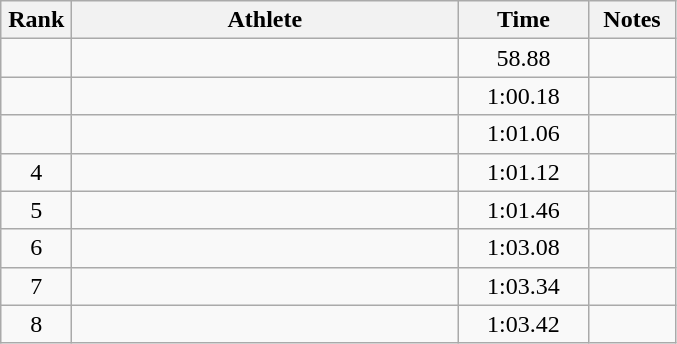<table class="wikitable" style="text-align:center">
<tr>
<th width=40>Rank</th>
<th width=250>Athlete</th>
<th width=80>Time</th>
<th width=50>Notes</th>
</tr>
<tr>
<td></td>
<td align=left></td>
<td>58.88</td>
<td></td>
</tr>
<tr>
<td></td>
<td align=left></td>
<td>1:00.18</td>
<td></td>
</tr>
<tr>
<td></td>
<td align=left></td>
<td>1:01.06</td>
<td></td>
</tr>
<tr>
<td>4</td>
<td align=left></td>
<td>1:01.12</td>
<td></td>
</tr>
<tr>
<td>5</td>
<td align=left></td>
<td>1:01.46</td>
<td></td>
</tr>
<tr>
<td>6</td>
<td align=left></td>
<td>1:03.08</td>
<td></td>
</tr>
<tr>
<td>7</td>
<td align=left></td>
<td>1:03.34</td>
<td></td>
</tr>
<tr>
<td>8</td>
<td align=left></td>
<td>1:03.42</td>
<td></td>
</tr>
</table>
